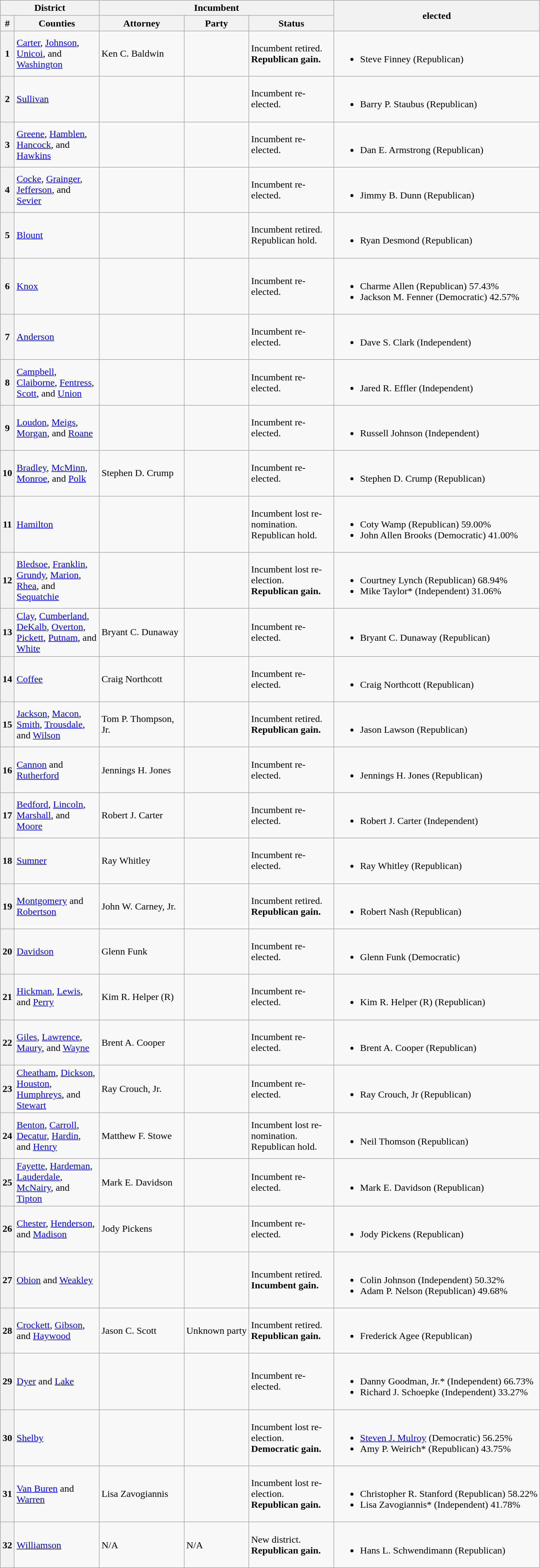<table class="wikitable sortable collapsible">
<tr>
<th colspan=2>District</th>
<th colspan=3>Incumbent</th>
<th rowspan=2 class="unsortable">elected</th>
</tr>
<tr valign=bottom>
<th>#</th>
<th style="width: 100pt;">Counties</th>
<th style="width: 100pt;">Attorney</th>
<th>Party</th>
<th style="width: 100pt;">Status</th>
</tr>
<tr>
<th>1</th>
<td><a href='#'>Carter</a>, <a href='#'>Johnson</a>, <a href='#'>Unicoi</a>, and <a href='#'>Washington</a></td>
<td>Ken C. Baldwin</td>
<td></td>
<td>Incumbent retired. <strong>Republican gain.</strong></td>
<td nowrap><br><ul><li>Steve Finney (Republican)</li></ul></td>
</tr>
<tr>
<th>2</th>
<td><a href='#'>Sullivan</a></td>
<td></td>
<td></td>
<td>Incumbent re-elected.</td>
<td nowrap><br><ul><li>Barry P. Staubus (Republican)</li></ul></td>
</tr>
<tr>
<th>3</th>
<td><a href='#'>Greene</a>, <a href='#'>Hamblen</a>, <a href='#'>Hancock</a>, and <a href='#'>Hawkins</a></td>
<td></td>
<td></td>
<td>Incumbent re-elected.</td>
<td nowrap><br><ul><li>Dan E. Armstrong (Republican)</li></ul></td>
</tr>
<tr>
<th>4</th>
<td><a href='#'>Cocke</a>, <a href='#'>Grainger</a>, <a href='#'>Jefferson</a>, and <a href='#'>Sevier</a></td>
<td></td>
<td></td>
<td>Incumbent re-elected.</td>
<td nowrap><br><ul><li>Jimmy B. Dunn (Republican)</li></ul></td>
</tr>
<tr>
<th>5</th>
<td><a href='#'>Blount</a></td>
<td></td>
<td></td>
<td>Incumbent retired.<br>Republican hold.</td>
<td nowrap><br><ul><li>Ryan Desmond (Republican)</li></ul></td>
</tr>
<tr>
<th>6</th>
<td><a href='#'>Knox</a></td>
<td></td>
<td></td>
<td>Incumbent re-elected.</td>
<td nowrap><br><ul><li>Charme Allen (Republican) 57.43%</li><li>Jackson M. Fenner (Democratic) 42.57%</li></ul></td>
</tr>
<tr>
<th>7</th>
<td><a href='#'>Anderson</a></td>
<td></td>
<td></td>
<td>Incumbent re-elected.</td>
<td nowrap><br><ul><li>Dave S. Clark (Independent)</li></ul></td>
</tr>
<tr>
<th>8</th>
<td><a href='#'>Campbell</a>, <a href='#'>Claiborne</a>, <a href='#'>Fentress</a>, <a href='#'>Scott</a>, and <a href='#'>Union</a></td>
<td></td>
<td></td>
<td>Incumbent re-elected.</td>
<td nowrap><br><ul><li>Jared R. Effler (Independent)</li></ul></td>
</tr>
<tr>
<th>9</th>
<td><a href='#'>Loudon</a>, <a href='#'>Meigs</a>, <a href='#'>Morgan</a>, and <a href='#'>Roane</a></td>
<td></td>
<td></td>
<td>Incumbent re-elected.</td>
<td nowrap><br><ul><li>Russell Johnson (Independent)</li></ul></td>
</tr>
<tr>
<th>10</th>
<td><a href='#'>Bradley</a>, <a href='#'>McMinn</a>, <a href='#'>Monroe</a>, and <a href='#'>Polk</a></td>
<td>Stephen D. Crump</td>
<td></td>
<td>Incumbent re-elected.</td>
<td nowrap><br><ul><li>Stephen D. Crump (Republican)</li></ul></td>
</tr>
<tr>
<th>11</th>
<td><a href='#'>Hamilton</a></td>
<td></td>
<td></td>
<td>Incumbent lost re-nomination.<br>Republican hold.</td>
<td nowrap><br><ul><li>Coty Wamp (Republican) 59.00%</li><li>John Allen Brooks (Democratic) 41.00%</li></ul></td>
</tr>
<tr>
<th>12</th>
<td><a href='#'>Bledsoe</a>, <a href='#'>Franklin</a>, <a href='#'>Grundy</a>, <a href='#'>Marion</a>, <a href='#'>Rhea</a>, and <a href='#'>Sequatchie</a></td>
<td></td>
<td></td>
<td>Incumbent lost re-election. <strong>Republican gain.</strong></td>
<td nowrap><br><ul><li>Courtney Lynch  (Republican) 68.94%</li><li>Mike Taylor* (Independent) 31.06%</li></ul></td>
</tr>
<tr>
<th>13</th>
<td><a href='#'>Clay</a>, <a href='#'>Cumberland</a>, <a href='#'>DeKalb</a>, <a href='#'>Overton</a>, <a href='#'>Pickett</a>, <a href='#'>Putnam</a>, and <a href='#'>White</a></td>
<td>Bryant C. Dunaway</td>
<td></td>
<td>Incumbent re-elected.</td>
<td nowrap><br><ul><li>Bryant C. Dunaway (Republican)</li></ul></td>
</tr>
<tr>
<th>14</th>
<td><a href='#'>Coffee</a></td>
<td>Craig Northcott</td>
<td></td>
<td>Incumbent re-elected.</td>
<td nowrap><br><ul><li>Craig Northcott (Republican)</li></ul></td>
</tr>
<tr>
<th>15</th>
<td><a href='#'>Jackson</a>, <a href='#'>Macon</a>, <a href='#'>Smith</a>, <a href='#'>Trousdale</a>, and <a href='#'>Wilson</a></td>
<td>Tom P. Thompson, Jr.</td>
<td></td>
<td>Incumbent retired. <strong>Republican gain.</strong></td>
<td nowrap><br><ul><li>Jason Lawson (Republican)</li></ul></td>
</tr>
<tr>
<th>16</th>
<td><a href='#'>Cannon</a> and <a href='#'>Rutherford</a></td>
<td>Jennings H. Jones</td>
<td></td>
<td>Incumbent re-elected.</td>
<td nowrap><br><ul><li>Jennings H. Jones (Republican)</li></ul></td>
</tr>
<tr>
<th>17</th>
<td><a href='#'>Bedford</a>, <a href='#'>Lincoln</a>, <a href='#'>Marshall</a>, and <a href='#'>Moore</a></td>
<td>Robert J. Carter</td>
<td></td>
<td>Incumbent re-elected.</td>
<td nowrap><br><ul><li>Robert J. Carter (Independent)</li></ul></td>
</tr>
<tr>
<th>18</th>
<td><a href='#'>Sumner</a></td>
<td>Ray Whitley</td>
<td></td>
<td>Incumbent re-elected.</td>
<td nowrap><br><ul><li>Ray Whitley (Republican)</li></ul></td>
</tr>
<tr>
<th>19</th>
<td><a href='#'>Montgomery</a> and <a href='#'>Robertson</a></td>
<td>John W. Carney, Jr.</td>
<td></td>
<td>Incumbent retired.<br><strong>Republican gain.</strong></td>
<td nowrap><br><ul><li>Robert Nash (Republican)</li></ul></td>
</tr>
<tr>
<th>20</th>
<td><a href='#'>Davidson</a></td>
<td>Glenn Funk</td>
<td></td>
<td>Incumbent re-elected.</td>
<td nowrap><br><ul><li>Glenn Funk (Democratic)</li></ul></td>
</tr>
<tr>
<th>21</th>
<td><a href='#'>Hickman</a>, <a href='#'>Lewis</a>, and <a href='#'>Perry</a></td>
<td>Kim R. Helper (R)</td>
<td></td>
<td>Incumbent re-elected.</td>
<td nowrap><br><ul><li>Kim R. Helper (R) (Republican)</li></ul></td>
</tr>
<tr>
<th>22</th>
<td><a href='#'>Giles</a>, <a href='#'>Lawrence</a>, <a href='#'>Maury</a>, and <a href='#'>Wayne</a></td>
<td>Brent A. Cooper</td>
<td></td>
<td>Incumbent re-elected.</td>
<td nowrap><br><ul><li>Brent A. Cooper (Republican)</li></ul></td>
</tr>
<tr>
<th>23</th>
<td><a href='#'>Cheatham</a>, <a href='#'>Dickson</a>, <a href='#'>Houston</a>, <a href='#'>Humphreys</a>, and <a href='#'>Stewart</a></td>
<td>Ray Crouch, Jr.</td>
<td></td>
<td>Incumbent re-elected.</td>
<td nowrap><br><ul><li>Ray Crouch, Jr (Republican)</li></ul></td>
</tr>
<tr>
<th>24</th>
<td><a href='#'>Benton</a>, <a href='#'>Carroll</a>, <a href='#'>Decatur</a>, <a href='#'>Hardin</a>, and <a href='#'>Henry</a></td>
<td>Matthew F. Stowe</td>
<td></td>
<td>Incumbent lost re-nomination.<br>Republican hold.</td>
<td nowrap><br><ul><li>Neil Thomson (Republican)</li></ul></td>
</tr>
<tr>
<th>25</th>
<td><a href='#'>Fayette</a>, <a href='#'>Hardeman</a>, <a href='#'>Lauderdale</a>, <a href='#'>McNairy</a>, and <a href='#'>Tipton</a></td>
<td>Mark E. Davidson</td>
<td></td>
<td>Incumbent re-elected.</td>
<td nowrap><br><ul><li>Mark E. Davidson (Republican)</li></ul></td>
</tr>
<tr>
<th>26</th>
<td><a href='#'>Chester</a>, <a href='#'>Henderson</a>, and <a href='#'>Madison</a></td>
<td>Jody Pickens</td>
<td></td>
<td>Incumbent re-elected.</td>
<td nowrap><br><ul><li>Jody Pickens (Republican)</li></ul></td>
</tr>
<tr>
<th>27</th>
<td><a href='#'>Obion</a> and <a href='#'>Weakley</a></td>
<td></td>
<td></td>
<td>Incumbent retired.<br><strong>Incumbent gain.</strong></td>
<td nowrap><br><ul><li>Colin Johnson (Independent) 50.32%</li><li>Adam P. Nelson (Republican) 49.68%</li></ul></td>
</tr>
<tr>
<th>28</th>
<td><a href='#'>Crockett</a>, <a href='#'>Gibson</a>, and <a href='#'>Haywood</a></td>
<td>Jason C. Scott</td>
<td>Unknown party</td>
<td>Incumbent retired.<br><strong>Republican gain.</strong></td>
<td nowrap><br><ul><li>	Frederick Agee (Republican)</li></ul></td>
</tr>
<tr>
<th>29</th>
<td><a href='#'>Dyer</a> and <a href='#'>Lake</a></td>
<td></td>
<td></td>
<td>Incumbent re-elected.</td>
<td nowrap><br><ul><li>Danny Goodman, Jr.* (Independent) 66.73%</li><li>Richard J. Schoepke (Independent) 33.27%</li></ul></td>
</tr>
<tr>
<th>30</th>
<td><a href='#'>Shelby</a></td>
<td></td>
<td></td>
<td>Incumbent lost re-election.<br><strong>Democratic gain.</strong></td>
<td nowrap><br><ul><li><a href='#'>Steven J. Mulroy</a> (Democratic) 56.25%</li><li>Amy P. Weirich* (Republican) 43.75%</li></ul></td>
</tr>
<tr>
<th>31</th>
<td><a href='#'>Van Buren</a> and <a href='#'>Warren</a></td>
<td>Lisa Zavogiannis</td>
<td></td>
<td>Incumbent lost re-election.<br><strong>Republican gain.</strong></td>
<td nowrap><br><ul><li>Christopher R. Stanford (Republican) 58.22%</li><li>Lisa Zavogiannis* (Independent) 41.78%</li></ul></td>
</tr>
<tr>
<th>32</th>
<td><a href='#'>Williamson</a></td>
<td>N/A</td>
<td>N/A</td>
<td>New district.<br><strong>Republican gain.</strong></td>
<td nowrap><br><ul><li>Hans L. Schwendimann (Republican)</li></ul></td>
</tr>
</table>
